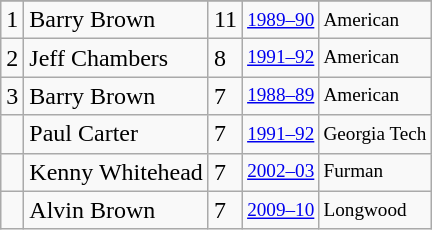<table class="wikitable">
<tr>
</tr>
<tr>
<td>1</td>
<td>Barry Brown</td>
<td>11</td>
<td style="font-size:80%;"><a href='#'>1989–90</a></td>
<td style="font-size:80%;">American</td>
</tr>
<tr>
<td>2</td>
<td>Jeff Chambers</td>
<td>8</td>
<td style="font-size:80%;"><a href='#'>1991–92</a></td>
<td style="font-size:80%;">American</td>
</tr>
<tr>
<td>3</td>
<td>Barry Brown</td>
<td>7</td>
<td style="font-size:80%;"><a href='#'>1988–89</a></td>
<td style="font-size:80%;">American</td>
</tr>
<tr>
<td></td>
<td>Paul Carter</td>
<td>7</td>
<td style="font-size:80%;"><a href='#'>1991–92</a></td>
<td style="font-size:80%;">Georgia Tech</td>
</tr>
<tr>
<td></td>
<td>Kenny Whitehead</td>
<td>7</td>
<td style="font-size:80%;"><a href='#'>2002–03</a></td>
<td style="font-size:80%;">Furman</td>
</tr>
<tr>
<td></td>
<td>Alvin Brown</td>
<td>7</td>
<td style="font-size:80%;"><a href='#'>2009–10</a></td>
<td style="font-size:80%;">Longwood</td>
</tr>
</table>
